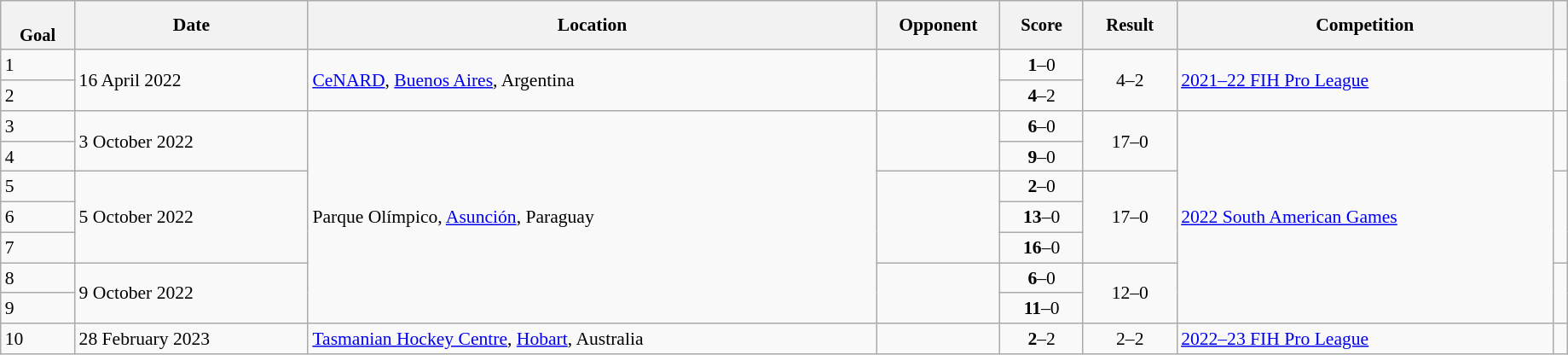<table class="wikitable sortable" style="font-size:90%" width=97%>
<tr>
<th style="font-size:95%;" data-sort-type=number><br>Goal</th>
<th align=center>Date</th>
<th>Location</th>
<th width=90>Opponent</th>
<th data-sort-type="number" style="font-size:95%">Score</th>
<th data-sort-type="number" style="font-size:95%">Result</th>
<th>Competition</th>
<th></th>
</tr>
<tr>
<td>1</td>
<td rowspan=2>16 April 2022</td>
<td rowspan=2><a href='#'>CeNARD</a>, <a href='#'>Buenos Aires</a>, Argentina</td>
<td rowspan=2></td>
<td align="center"><strong>1</strong>–0</td>
<td rowspan=2; align="center">4–2</td>
<td rowspan=2><a href='#'>2021–22 FIH Pro League</a></td>
<td rowspan=2></td>
</tr>
<tr>
<td>2</td>
<td align="center"><strong>4</strong>–2</td>
</tr>
<tr>
<td>3</td>
<td rowspan=2>3 October 2022</td>
<td rowspan=7>Parque Olímpico, <a href='#'>Asunción</a>, Paraguay</td>
<td rowspan=2></td>
<td align="center"><strong>6</strong>–0</td>
<td rowspan=2; align="center">17–0</td>
<td rowspan=7><a href='#'>2022 South American Games</a></td>
<td rowspan=2></td>
</tr>
<tr>
<td>4</td>
<td align="center"><strong>9</strong>–0</td>
</tr>
<tr>
<td>5</td>
<td rowspan=3>5 October 2022</td>
<td rowspan=3></td>
<td align="center"><strong>2</strong>–0</td>
<td rowspan=3; align="center">17–0</td>
<td rowspan=3></td>
</tr>
<tr>
<td>6</td>
<td align="center"><strong>13</strong>–0</td>
</tr>
<tr>
<td>7</td>
<td align="center"><strong>16</strong>–0</td>
</tr>
<tr>
<td>8</td>
<td rowspan=2>9 October 2022</td>
<td rowspan=2></td>
<td align="center"><strong>6</strong>–0</td>
<td rowspan=2; align="center">12–0</td>
<td rowspan=2></td>
</tr>
<tr>
<td>9</td>
<td align="center"><strong>11</strong>–0</td>
</tr>
<tr>
<td>10</td>
<td>28 February 2023</td>
<td><a href='#'>Tasmanian Hockey Centre</a>, <a href='#'>Hobart</a>, Australia</td>
<td></td>
<td align="center"><strong>2</strong>–2</td>
<td align="center">2–2</td>
<td><a href='#'>2022–23 FIH Pro League</a></td>
<td rowspan=2></td>
</tr>
</table>
